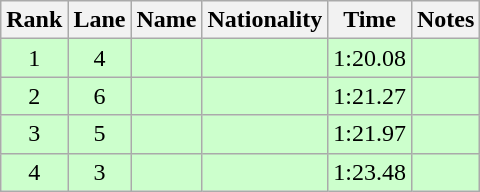<table class="wikitable sortable" style="text-align:center">
<tr>
<th>Rank</th>
<th>Lane</th>
<th>Name</th>
<th>Nationality</th>
<th>Time</th>
<th>Notes</th>
</tr>
<tr bgcolor=ccffcc>
<td>1</td>
<td>4</td>
<td align=left></td>
<td align=left></td>
<td>1:20.08</td>
<td><strong></strong></td>
</tr>
<tr bgcolor=ccffcc>
<td>2</td>
<td>6</td>
<td align=left></td>
<td align=left></td>
<td>1:21.27</td>
<td><strong></strong></td>
</tr>
<tr bgcolor=ccffcc>
<td>3</td>
<td>5</td>
<td align=left></td>
<td align=left></td>
<td>1:21.97</td>
<td><strong></strong></td>
</tr>
<tr bgcolor=ccffcc>
<td>4</td>
<td>3</td>
<td align=left></td>
<td align=left></td>
<td>1:23.48</td>
<td><strong></strong></td>
</tr>
</table>
